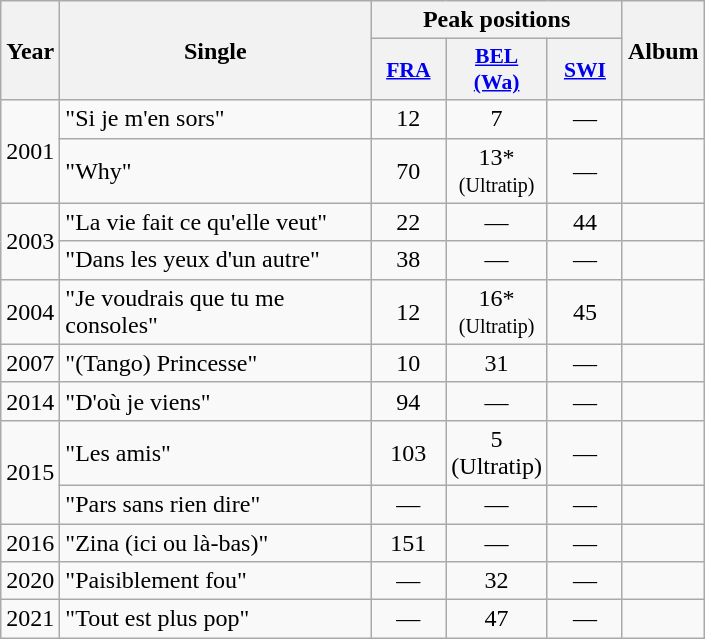<table class="wikitable">
<tr>
<th align="center" rowspan="2" width="10">Year</th>
<th align="center" rowspan="2" width="200">Single</th>
<th align="center" colspan="3" width="20">Peak positions</th>
<th align="center" rowspan="2" width="20">Album</th>
</tr>
<tr>
<th scope="col" style="width:3em;font-size:90%;"><a href='#'>FRA</a><br></th>
<th scope="col" style="width:3em;font-size:90%;"><a href='#'>BEL <br>(Wa)</a><br></th>
<th scope="col" style="width:3em;font-size:90%;"><a href='#'>SWI</a><br></th>
</tr>
<tr>
<td style="text-align:center;" rowspan=2>2001</td>
<td>"Si je m'en sors"</td>
<td style="text-align:center;">12</td>
<td style="text-align:center;">7</td>
<td style="text-align:center;">—</td>
<td style="text-align:left;"></td>
</tr>
<tr>
<td>"Why"</td>
<td style="text-align:center;">70</td>
<td style="text-align:center;">13*<br><small>(Ultratip)</small></td>
<td style="text-align:center;">—</td>
<td style="text-align:left;"></td>
</tr>
<tr>
<td style="text-align:center;" rowspan=2>2003</td>
<td>"La vie fait ce qu'elle veut"</td>
<td style="text-align:center;">22</td>
<td style="text-align:center;">—</td>
<td style="text-align:center;">44</td>
<td style="text-align:left;"></td>
</tr>
<tr>
<td>"Dans les yeux d'un autre"</td>
<td style="text-align:center;">38</td>
<td style="text-align:center;">—</td>
<td style="text-align:center;">—</td>
<td style="text-align:left;"></td>
</tr>
<tr>
<td style="text-align:center;">2004</td>
<td>"Je voudrais que tu me consoles"</td>
<td style="text-align:center;">12</td>
<td style="text-align:center;">16*<br><small>(Ultratip)</small></td>
<td style="text-align:center;">45</td>
<td style="text-align:left;"></td>
</tr>
<tr>
<td style="text-align:center;">2007</td>
<td>"(Tango) Princesse"</td>
<td style="text-align:center;">10</td>
<td style="text-align:center;">31</td>
<td style="text-align:center;">—</td>
<td style="text-align:left;"></td>
</tr>
<tr>
<td style="text-align:center;">2014</td>
<td>"D'où je viens"</td>
<td style="text-align:center;">94</td>
<td style="text-align:center;">—</td>
<td style="text-align:center;">—</td>
<td style="text-align:left;"></td>
</tr>
<tr>
<td style="text-align:center;" rowspan=2>2015</td>
<td>"Les amis"</td>
<td style="text-align:center;">103</td>
<td style="text-align:center;">5 (Ultratip)</td>
<td style="text-align:center;">—</td>
<td style="text-align:left;"></td>
</tr>
<tr>
<td>"Pars sans rien dire"</td>
<td style="text-align:center;">—</td>
<td style="text-align:center;">—</td>
<td style="text-align:center;">—</td>
<td style="text-align:left;"></td>
</tr>
<tr>
<td style="text-align:center;">2016</td>
<td>"Zina (ici ou là-bas)"</td>
<td style="text-align:center;">151<br></td>
<td style="text-align:center;">—</td>
<td style="text-align:center;">—</td>
<td style="text-align:left;"></td>
</tr>
<tr>
<td style="text-align:center;">2020</td>
<td>"Paisiblement fou"</td>
<td style="text-align:center;">—</td>
<td style="text-align:center;">32</td>
<td style="text-align:center;">—</td>
<td style="text-align:left;"></td>
</tr>
<tr>
<td style="text-align:center;">2021</td>
<td>"Tout est plus pop"</td>
<td style="text-align:center;">—</td>
<td style="text-align:center;">47</td>
<td style="text-align:center;">—</td>
<td style="text-align:left;"></td>
</tr>
</table>
